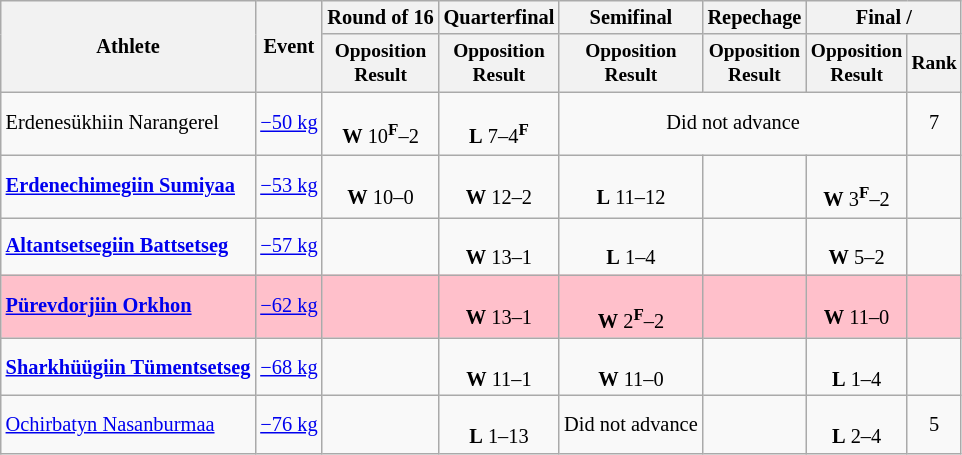<table class=wikitable style=font-size:85%;text-align:center>
<tr>
<th rowspan="2">Athlete</th>
<th rowspan="2">Event</th>
<th>Round of 16</th>
<th>Quarterfinal</th>
<th>Semifinal</th>
<th>Repechage</th>
<th colspan=2>Final / </th>
</tr>
<tr style="font-size: 95%">
<th>Opposition<br>Result</th>
<th>Opposition<br>Result</th>
<th>Opposition<br>Result</th>
<th>Opposition<br>Result</th>
<th>Opposition<br>Result</th>
<th>Rank</th>
</tr>
<tr>
<td align=left>Erdenesükhiin Narangerel</td>
<td align=left><a href='#'>−50 kg</a></td>
<td><br><strong>W</strong> 10<sup><strong>F</strong></sup>–2</td>
<td><br><strong>L</strong> 7–4<sup><strong>F</strong></sup></td>
<td colspan=3>Did not advance</td>
<td>7</td>
</tr>
<tr>
<td align=left><strong><a href='#'>Erdenechimegiin Sumiyaa</a></strong></td>
<td align=left><a href='#'>−53 kg</a></td>
<td><br><strong>W</strong> 10–0</td>
<td><br><strong>W</strong> 12–2</td>
<td><br><strong>L</strong> 11–12</td>
<td></td>
<td><br><strong>W</strong> 3<sup><strong>F</strong></sup>–2</td>
<td></td>
</tr>
<tr>
<td align=left><strong><a href='#'>Altantsetsegiin Battsetseg</a></strong></td>
<td align=left><a href='#'>−57 kg</a></td>
<td></td>
<td><br><strong>W</strong> 13–1</td>
<td><br><strong>L</strong> 1–4</td>
<td></td>
<td><br><strong>W</strong> 5–2</td>
<td></td>
</tr>
<tr bgcolor=pink>
<td align=left><strong><a href='#'>Pürevdorjiin Orkhon</a></strong></td>
<td align=left><a href='#'>−62 kg</a></td>
<td></td>
<td><br><strong>W</strong> 13–1</td>
<td><br><strong>W</strong> 2<sup><strong>F</strong></sup>–2</td>
<td></td>
<td><br><strong>W</strong> 11–0</td>
<td></td>
</tr>
<tr>
<td align=left><strong><a href='#'>Sharkhüügiin Tümentsetseg</a></strong></td>
<td align=left><a href='#'>−68 kg</a></td>
<td></td>
<td><br><strong>W</strong> 11–1</td>
<td><br><strong>W</strong> 11–0</td>
<td></td>
<td><br><strong>L</strong> 1–4</td>
<td></td>
</tr>
<tr>
<td align=left><a href='#'>Ochirbatyn Nasanburmaa</a></td>
<td align=left><a href='#'>−76 kg</a></td>
<td></td>
<td><br><strong>L</strong> 1–13</td>
<td>Did not advance</td>
<td></td>
<td><br><strong>L</strong> 2–4</td>
<td>5</td>
</tr>
</table>
